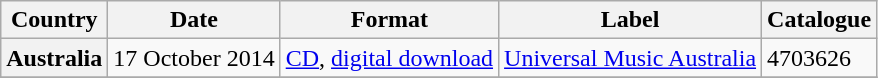<table class="wikitable plainrowheaders">
<tr>
<th scope="col">Country</th>
<th scope="col">Date</th>
<th scope="col">Format</th>
<th scope="col">Label</th>
<th scope="col">Catalogue</th>
</tr>
<tr>
<th scope="row">Australia</th>
<td>17 October 2014</td>
<td><a href='#'>CD</a>, <a href='#'>digital download</a></td>
<td rowspan="1"><a href='#'>Universal Music Australia</a></td>
<td>4703626</td>
</tr>
<tr>
</tr>
</table>
